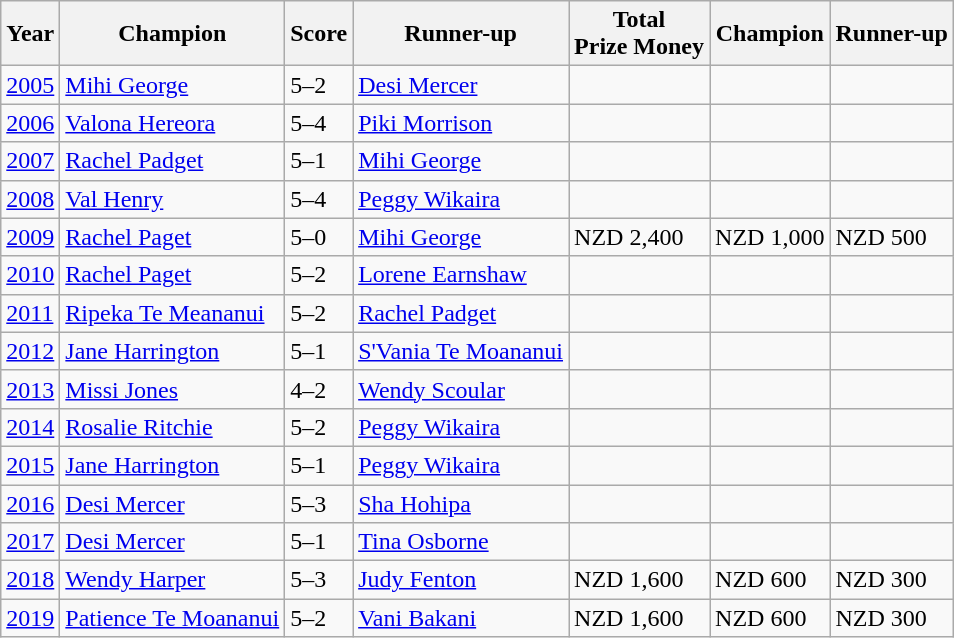<table class="wikitable">
<tr>
<th>Year</th>
<th>Champion</th>
<th>Score</th>
<th>Runner-up</th>
<th>Total<br>Prize Money</th>
<th>Champion</th>
<th>Runner-up</th>
</tr>
<tr>
<td><a href='#'>2005</a></td>
<td> <a href='#'>Mihi George</a></td>
<td>5–2</td>
<td> <a href='#'>Desi Mercer</a></td>
<td></td>
<td></td>
<td></td>
</tr>
<tr>
<td><a href='#'>2006</a></td>
<td> <a href='#'>Valona Hereora</a></td>
<td>5–4</td>
<td> <a href='#'>Piki Morrison</a></td>
<td></td>
<td></td>
<td></td>
</tr>
<tr>
<td><a href='#'>2007</a></td>
<td> <a href='#'>Rachel Padget</a></td>
<td>5–1</td>
<td> <a href='#'>Mihi George</a></td>
<td></td>
<td></td>
<td></td>
</tr>
<tr>
<td><a href='#'>2008</a></td>
<td> <a href='#'>Val Henry</a></td>
<td>5–4</td>
<td> <a href='#'>Peggy Wikaira</a></td>
<td></td>
<td></td>
<td></td>
</tr>
<tr>
<td><a href='#'>2009</a></td>
<td> <a href='#'>Rachel Paget</a></td>
<td>5–0</td>
<td> <a href='#'>Mihi George</a></td>
<td>NZD 2,400</td>
<td>NZD 1,000</td>
<td>NZD 500</td>
</tr>
<tr>
<td><a href='#'>2010</a></td>
<td> <a href='#'>Rachel Paget</a></td>
<td>5–2</td>
<td> <a href='#'>Lorene Earnshaw</a></td>
<td></td>
<td></td>
<td></td>
</tr>
<tr>
<td><a href='#'>2011</a></td>
<td> <a href='#'>Ripeka Te Meananui</a></td>
<td>5–2</td>
<td> <a href='#'>Rachel Padget</a></td>
<td></td>
<td></td>
<td></td>
</tr>
<tr>
<td><a href='#'>2012</a></td>
<td> <a href='#'>Jane Harrington</a></td>
<td>5–1</td>
<td> <a href='#'>S'Vania Te Moananui</a></td>
<td></td>
<td></td>
<td></td>
</tr>
<tr>
<td><a href='#'>2013</a></td>
<td> <a href='#'>Missi Jones</a></td>
<td>4–2</td>
<td> <a href='#'>Wendy Scoular</a></td>
<td></td>
<td></td>
<td></td>
</tr>
<tr>
<td><a href='#'>2014</a></td>
<td> <a href='#'>Rosalie Ritchie</a></td>
<td>5–2</td>
<td> <a href='#'>Peggy Wikaira</a></td>
<td></td>
<td></td>
<td></td>
</tr>
<tr>
<td><a href='#'>2015</a></td>
<td> <a href='#'>Jane Harrington</a></td>
<td>5–1</td>
<td> <a href='#'>Peggy Wikaira</a></td>
<td></td>
<td></td>
<td></td>
</tr>
<tr>
<td><a href='#'>2016</a></td>
<td> <a href='#'>Desi Mercer</a></td>
<td>5–3</td>
<td> <a href='#'>Sha Hohipa</a></td>
<td></td>
<td></td>
<td></td>
</tr>
<tr>
<td><a href='#'>2017</a></td>
<td> <a href='#'>Desi Mercer</a></td>
<td>5–1</td>
<td> <a href='#'>Tina Osborne</a></td>
<td></td>
<td></td>
<td></td>
</tr>
<tr>
<td><a href='#'>2018</a></td>
<td> <a href='#'>Wendy Harper</a></td>
<td>5–3</td>
<td> <a href='#'>Judy Fenton</a></td>
<td>NZD 1,600</td>
<td>NZD 600</td>
<td>NZD 300</td>
</tr>
<tr>
<td><a href='#'>2019</a></td>
<td> <a href='#'>Patience Te Moananui</a></td>
<td>5–2</td>
<td> <a href='#'>Vani Bakani</a></td>
<td>NZD 1,600</td>
<td>NZD 600</td>
<td>NZD 300</td>
</tr>
</table>
